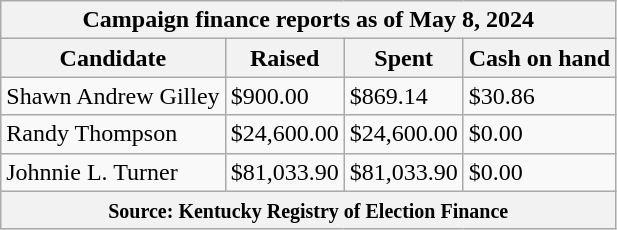<table class="wikitable sortable">
<tr>
<th colspan=4>Campaign finance reports as of May 8, 2024</th>
</tr>
<tr style="text-align:center;">
<th>Candidate</th>
<th>Raised</th>
<th>Spent</th>
<th>Cash on hand</th>
</tr>
<tr>
<td>Shawn Andrew Gilley</td>
<td>$900.00</td>
<td>$869.14</td>
<td>$30.86</td>
</tr>
<tr>
<td>Randy Thompson</td>
<td>$24,600.00</td>
<td>$24,600.00</td>
<td>$0.00</td>
</tr>
<tr>
<td>Johnnie L. Turner</td>
<td>$81,033.90</td>
<td>$81,033.90</td>
<td>$0.00</td>
</tr>
<tr>
<th colspan="4"><small>Source: Kentucky Registry of Election Finance</small></th>
</tr>
</table>
